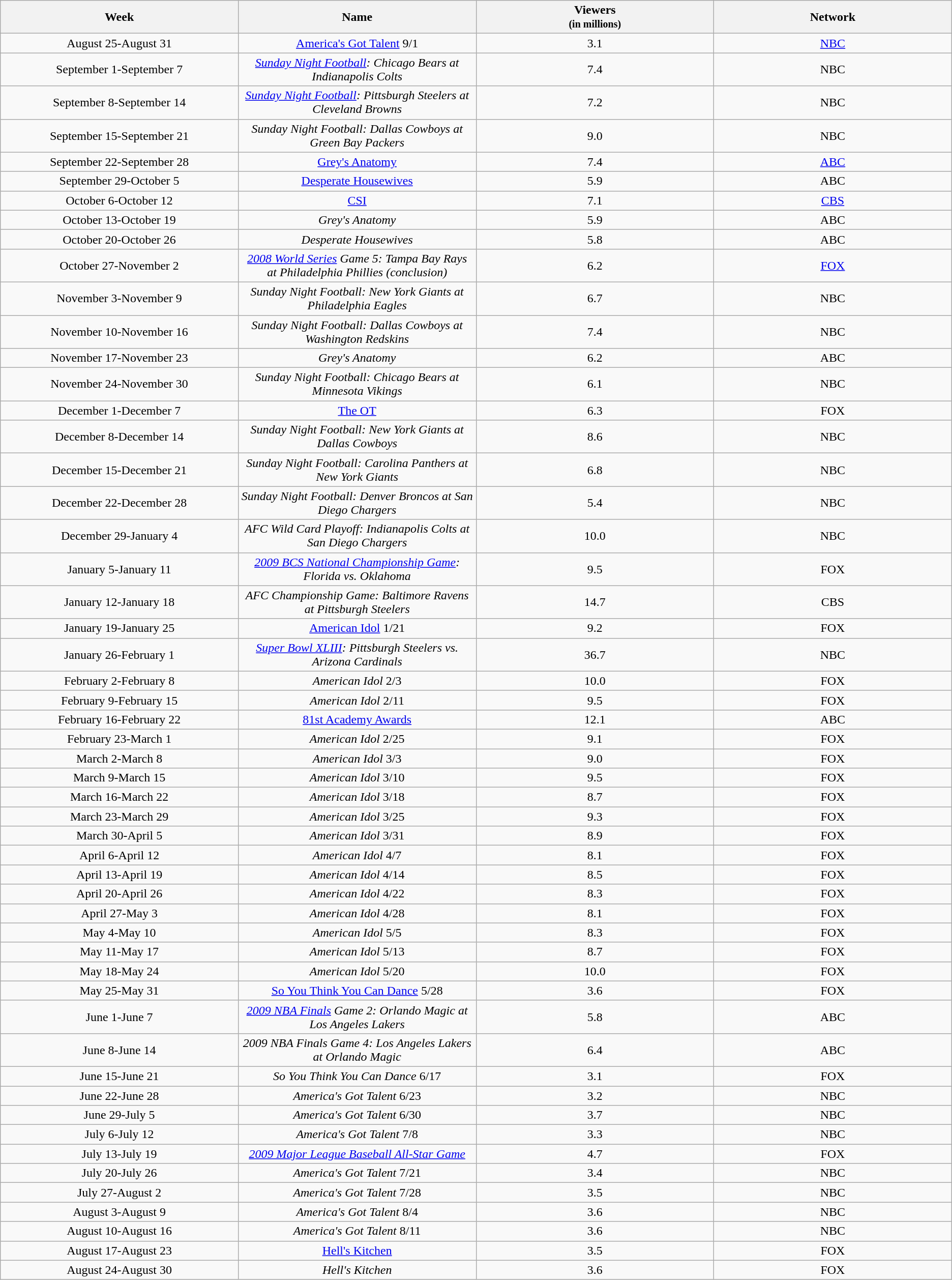<table class="wikitable sortable collapsible collapsed">
<tr>
<th width="12%">Week</th>
<th width="12%">Name</th>
<th width="12%">Viewers<br><small>(in millions)</small></th>
<th width="12%">Network</th>
</tr>
<tr align="center">
<td colspan="1" align=center>August 25-August 31</td>
<td colspan="1" align=center><a href='#'>America's Got Talent</a> 9/1</td>
<td colspan="1" align=center>3.1</td>
<td colspan="1" align=center><a href='#'>NBC</a></td>
</tr>
<tr align="center">
<td colspan="1" align=center>September 1-September 7</td>
<td colspan="1" align=center><em><a href='#'>Sunday Night Football</a>: Chicago Bears at Indianapolis Colts</em></td>
<td colspan="1" align=center>7.4</td>
<td colspan="1" align=center>NBC</td>
</tr>
<tr align="center">
<td colspan="1" align=center>September 8-September 14</td>
<td colspan="1" align=center><em><a href='#'>Sunday Night Football</a>: Pittsburgh Steelers at Cleveland Browns</em></td>
<td colspan="1" align=center>7.2</td>
<td colspan="1" align=center>NBC</td>
</tr>
<tr align="center">
<td colspan="1" align=center>September 15-September 21</td>
<td colspan="1" align=center><em>Sunday Night Football: Dallas Cowboys at Green Bay Packers</em></td>
<td colspan="1" align=center>9.0</td>
<td colspan="1" align=center>NBC</td>
</tr>
<tr align="center">
<td colspan="1" align=center>September 22-September 28</td>
<td colspan="1" align=center><a href='#'>Grey's Anatomy</a></td>
<td colspan="1" align=center>7.4</td>
<td colspan="1" align=center><a href='#'>ABC</a></td>
</tr>
<tr align="center">
<td colspan="1" align=center>September 29-October 5</td>
<td colspan="1" align=center><a href='#'>Desperate Housewives</a></td>
<td colspan="1" align=center>5.9</td>
<td colspan="1" align=center>ABC</td>
</tr>
<tr align="center">
<td colspan="1" align=center>October 6-October 12</td>
<td colspan="1" align=center><a href='#'>CSI</a></td>
<td colspan="1" align=center>7.1</td>
<td colspan="1" align=center><a href='#'>CBS</a></td>
</tr>
<tr align="center">
<td colspan="1" align=center>October 13-October 19</td>
<td colspan="1" align=center><em>Grey's Anatomy</em></td>
<td colspan="1" align=center>5.9</td>
<td colspan="1" align=center>ABC</td>
</tr>
<tr align="center">
<td colspan="1" align=center>October 20-October 26</td>
<td colspan="1" align=center><em>Desperate Housewives</em></td>
<td colspan="1" align=center>5.8</td>
<td colspan="1" align=center>ABC</td>
</tr>
<tr align="center">
<td colspan="1" align=center>October 27-November 2</td>
<td colspan="1" align=center><em><a href='#'>2008 World Series</a> Game 5: Tampa Bay Rays at Philadelphia Phillies (conclusion)</em></td>
<td colspan="1" align=center>6.2</td>
<td colspan="1" align=center><a href='#'>FOX</a></td>
</tr>
<tr align="center">
<td colspan="1" align=center>November 3-November 9</td>
<td colspan="1" align=center><em>Sunday Night Football: New York Giants at Philadelphia Eagles</em></td>
<td colspan="1" align=center>6.7</td>
<td colspan="1" align=center>NBC</td>
</tr>
<tr align="center">
<td colspan="1" align=center>November 10-November 16</td>
<td colspan="1" align=center><em>Sunday Night Football: Dallas Cowboys at Washington Redskins</em></td>
<td colspan="1" align=center>7.4</td>
<td colspan="1" align=center>NBC</td>
</tr>
<tr align="center">
<td colspan="1" align=center>November 17-November 23</td>
<td colspan="1" align=center><em>Grey's Anatomy</em></td>
<td colspan="1" align=center>6.2</td>
<td colspan="1" align=center>ABC</td>
</tr>
<tr align="center">
<td colspan="1" align=center>November 24-November 30</td>
<td colspan="1" align=center><em>Sunday Night Football: Chicago Bears at Minnesota Vikings</em></td>
<td colspan="1" align=center>6.1</td>
<td colspan="1" align=center>NBC</td>
</tr>
<tr align="center">
<td colspan="1" align=center>December 1-December 7</td>
<td colspan="1" align=center><a href='#'>The OT</a></td>
<td colspan="1" align=center>6.3</td>
<td colspan="1" align=center>FOX</td>
</tr>
<tr align="center">
<td colspan="1" align=center>December 8-December 14</td>
<td colspan="1" align=center><em>Sunday Night Football: New York Giants at Dallas Cowboys</em></td>
<td colspan="1" align=center>8.6</td>
<td colspan="1" align=center>NBC</td>
</tr>
<tr align="center">
<td colspan="1" align=center>December 15-December 21</td>
<td colspan="1" align=center><em>Sunday Night Football: Carolina Panthers at New York Giants</em></td>
<td colspan="1" align=center>6.8</td>
<td colspan="1" align=center>NBC</td>
</tr>
<tr align="center">
<td colspan="1" align=center>December 22-December 28</td>
<td colspan="1" align=center><em>Sunday Night Football: Denver Broncos at San Diego Chargers</em></td>
<td colspan="1" align=center>5.4</td>
<td colspan="1" align=center>NBC</td>
</tr>
<tr align="center">
<td colspan="1" align=center>December 29-January 4</td>
<td colspan="1" align=center><em>AFC Wild Card Playoff: Indianapolis Colts at San Diego Chargers</em></td>
<td colspan="1" align=center>10.0</td>
<td colspan="1" align=center>NBC</td>
</tr>
<tr align="center">
<td colspan="1" align=center>January 5-January 11</td>
<td colspan="1" align=center><em><a href='#'>2009 BCS National Championship Game</a>: Florida vs. Oklahoma</em></td>
<td colspan="1" align=center>9.5</td>
<td colspan="1" align=center>FOX</td>
</tr>
<tr align="center">
<td colspan="1" align=center>January 12-January 18</td>
<td colspan="1" align=center><em>AFC Championship Game: Baltimore Ravens at Pittsburgh Steelers</em></td>
<td colspan="1" align=center>14.7</td>
<td colspan="1" align=center>CBS</td>
</tr>
<tr align="center">
<td colspan="1" align=center>January 19-January 25</td>
<td colspan="1" align=center><a href='#'>American Idol</a> 1/21</td>
<td colspan="1" align=center>9.2</td>
<td colspan="1" align=center>FOX</td>
</tr>
<tr align="center">
<td colspan="1" align=center>January 26-February 1</td>
<td colspan="1" align=center><em><a href='#'>Super Bowl XLIII</a>: Pittsburgh Steelers vs. Arizona Cardinals</em></td>
<td colspan="1" align=center>36.7</td>
<td colspan="1" align=center>NBC</td>
</tr>
<tr align="center">
<td colspan="1" align=center>February 2-February 8</td>
<td colspan="1" align=center><em>American Idol</em> 2/3</td>
<td colspan="1" align=center>10.0</td>
<td colspan="1" align=center>FOX</td>
</tr>
<tr align="center">
<td colspan="1" align=center>February 9-February 15</td>
<td colspan="1" align=center><em>American Idol</em> 2/11</td>
<td colspan="1" align=center>9.5</td>
<td colspan="1" align=center>FOX</td>
</tr>
<tr align="center">
<td colspan="1" align=center>February 16-February 22</td>
<td colspan="1" align=center><a href='#'>81st Academy Awards</a></td>
<td colspan="1" align=center>12.1</td>
<td colspan="1" align=center>ABC</td>
</tr>
<tr align="center">
<td colspan="1" align=center>February 23-March 1</td>
<td colspan="1" align=center><em>American Idol</em> 2/25</td>
<td colspan="1" align=center>9.1</td>
<td colspan="1" align=center>FOX</td>
</tr>
<tr align="center">
<td colspan="1" align=center>March 2-March 8</td>
<td colspan="1" align=center><em>American Idol</em> 3/3</td>
<td colspan="1" align=center>9.0</td>
<td colspan="1" align=center>FOX</td>
</tr>
<tr align="center">
<td colspan="1" align=center>March 9-March 15</td>
<td colspan="1" align=center><em>American Idol</em> 3/10</td>
<td colspan="1" align=center>9.5</td>
<td colspan="1" align=center>FOX</td>
</tr>
<tr align="center">
<td colspan="1" align=center>March 16-March 22</td>
<td colspan="1" align=center><em>American Idol</em> 3/18</td>
<td colspan="1" align=center>8.7</td>
<td colspan="1" align=center>FOX</td>
</tr>
<tr align="center">
<td colspan="1" align=center>March 23-March 29</td>
<td colspan="1" align=center><em>American Idol</em> 3/25</td>
<td colspan="1" align=center>9.3</td>
<td colspan="1" align=center>FOX</td>
</tr>
<tr align="center">
<td colspan="1" align=center>March 30-April 5</td>
<td colspan="1" align=center><em>American Idol</em> 3/31</td>
<td colspan="1" align=center>8.9</td>
<td colspan="1" align=center>FOX</td>
</tr>
<tr align="center">
<td colspan="1" align=center>April 6-April 12</td>
<td colspan="1" align=center><em>American Idol</em> 4/7</td>
<td colspan="1" align=center>8.1</td>
<td colspan="1" align=center>FOX</td>
</tr>
<tr align="center">
<td colspan="1" align=center>April 13-April 19</td>
<td colspan="1" align=center><em>American Idol</em> 4/14</td>
<td colspan="1" align=center>8.5</td>
<td colspan="1" align=center>FOX</td>
</tr>
<tr align="center">
<td colspan="1" align=center>April 20-April 26</td>
<td colspan="1" align=center><em>American Idol</em> 4/22</td>
<td colspan="1" align=center>8.3</td>
<td colspan="1" align=center>FOX</td>
</tr>
<tr align="center">
<td colspan="1" align=center>April 27-May 3</td>
<td colspan="1" align=center><em>American Idol</em> 4/28</td>
<td colspan="1" align=center>8.1</td>
<td colspan="1" align=center>FOX</td>
</tr>
<tr align="center">
<td colspan="1" align=center>May 4-May 10</td>
<td colspan="1" align=center><em>American Idol</em> 5/5</td>
<td colspan="1" align=center>8.3</td>
<td colspan="1" align=center>FOX</td>
</tr>
<tr align="center">
<td colspan="1" align=center>May 11-May 17</td>
<td colspan="1" align=center><em>American Idol</em> 5/13</td>
<td colspan="1" align=center>8.7</td>
<td colspan="1" align=center>FOX</td>
</tr>
<tr align="center">
<td colspan="1" align=center>May 18-May 24</td>
<td colspan="1" align=center><em>American Idol</em> 5/20</td>
<td colspan="1" align=center>10.0</td>
<td colspan="1" align=center>FOX</td>
</tr>
<tr align="center">
<td colspan="1" align=center>May 25-May 31</td>
<td colspan="1" align=center><a href='#'>So You Think You Can Dance</a> 5/28</td>
<td colspan="1" align=center>3.6</td>
<td colspan="1" align=center>FOX</td>
</tr>
<tr align="center">
<td colspan="1" align=center>June 1-June 7</td>
<td colspan="1" align=center><em><a href='#'>2009 NBA Finals</a> Game 2: Orlando Magic at Los Angeles Lakers</em></td>
<td colspan="1" align=center>5.8</td>
<td colspan="1" align=center>ABC</td>
</tr>
<tr align="center">
<td colspan="1" align=center>June 8-June 14</td>
<td colspan="1" align=center><em>2009 NBA Finals Game 4: Los Angeles Lakers at Orlando Magic</em></td>
<td colspan="1" align=center>6.4</td>
<td colspan="1" align=center>ABC</td>
</tr>
<tr align="center">
<td colspan="1" align=center>June 15-June 21</td>
<td colspan="1" align=center><em>So You Think You Can Dance</em> 6/17</td>
<td colspan="1" align=center>3.1</td>
<td colspan="1" align=center>FOX</td>
</tr>
<tr align="center">
<td colspan="1" align=center>June 22-June 28</td>
<td colspan="1" align=center><em>America's Got Talent</em> 6/23</td>
<td colspan="1" align=center>3.2</td>
<td colspan="1" align=center>NBC</td>
</tr>
<tr align="center">
<td colspan="1" align=center>June 29-July 5</td>
<td colspan="1" align=center><em>America's Got Talent</em> 6/30</td>
<td colspan="1" align=center>3.7</td>
<td colspan="1" align=center>NBC</td>
</tr>
<tr align="center">
<td colspan="1" align=center>July 6-July 12</td>
<td colspan="1" align=center><em>America's Got Talent</em> 7/8</td>
<td colspan="1" align=center>3.3</td>
<td colspan="1" align=center>NBC</td>
</tr>
<tr align="center">
<td colspan="1" align=center>July 13-July 19</td>
<td colspan="1" align=center><em><a href='#'>2009 Major League Baseball All-Star Game</a></em></td>
<td colspan="1" align=center>4.7</td>
<td colspan="1" align=center>FOX</td>
</tr>
<tr align="center">
<td colspan="1" align=center>July 20-July 26</td>
<td colspan="1" align=center><em>America's Got Talent</em> 7/21</td>
<td colspan="1" align=center>3.4</td>
<td colspan="1" align=center>NBC</td>
</tr>
<tr align="center">
<td colspan="1" align=center>July 27-August 2</td>
<td colspan="1" align=center><em>America's Got Talent</em> 7/28</td>
<td colspan="1" align=center>3.5</td>
<td colspan="1" align=center>NBC</td>
</tr>
<tr align="center">
<td colspan="1" align=center>August 3-August 9</td>
<td colspan="1" align=center><em>America's Got Talent</em> 8/4</td>
<td colspan="1" align=center>3.6</td>
<td colspan="1" align=center>NBC</td>
</tr>
<tr align="center">
<td colspan="1" align=center>August 10-August 16</td>
<td colspan="1" align=center><em>America's Got Talent</em> 8/11</td>
<td colspan="1" align=center>3.6</td>
<td colspan="1" align=center>NBC</td>
</tr>
<tr align="center">
<td colspan="1" align=center>August 17-August 23</td>
<td colspan="1" align=center><a href='#'>Hell's Kitchen</a></td>
<td colspan="1" align=center>3.5</td>
<td colspan="1" align=center>FOX</td>
</tr>
<tr align="center">
<td colspan="1" align=center>August 24-August 30</td>
<td colspan="1" align=center><em>Hell's Kitchen</em></td>
<td colspan="1" align=center>3.6</td>
<td colspan="1" align=center>FOX</td>
</tr>
</table>
